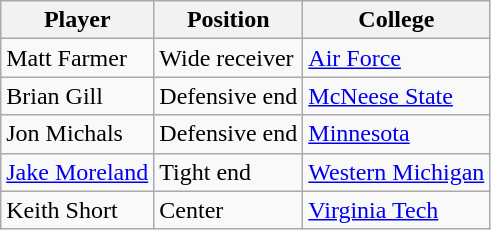<table class="wikitable">
<tr>
<th>Player</th>
<th>Position</th>
<th>College</th>
</tr>
<tr>
<td>Matt Farmer</td>
<td>Wide receiver</td>
<td><a href='#'>Air Force</a></td>
</tr>
<tr>
<td>Brian Gill</td>
<td>Defensive end</td>
<td><a href='#'>McNeese State</a></td>
</tr>
<tr>
<td>Jon Michals</td>
<td>Defensive end</td>
<td><a href='#'>Minnesota</a></td>
</tr>
<tr>
<td><a href='#'>Jake Moreland</a></td>
<td>Tight end</td>
<td><a href='#'>Western Michigan</a></td>
</tr>
<tr>
<td>Keith Short</td>
<td>Center</td>
<td><a href='#'>Virginia Tech</a></td>
</tr>
</table>
